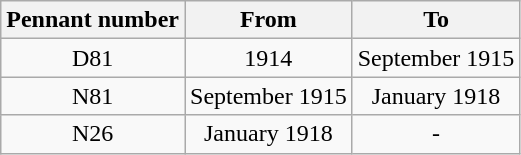<table class="wikitable" style="text-align:center">
<tr>
<th>Pennant number</th>
<th>From</th>
<th>To</th>
</tr>
<tr>
<td>D81</td>
<td>1914</td>
<td>September 1915</td>
</tr>
<tr>
<td>N81</td>
<td>September 1915</td>
<td>January 1918</td>
</tr>
<tr>
<td>N26</td>
<td>January 1918</td>
<td>-</td>
</tr>
</table>
